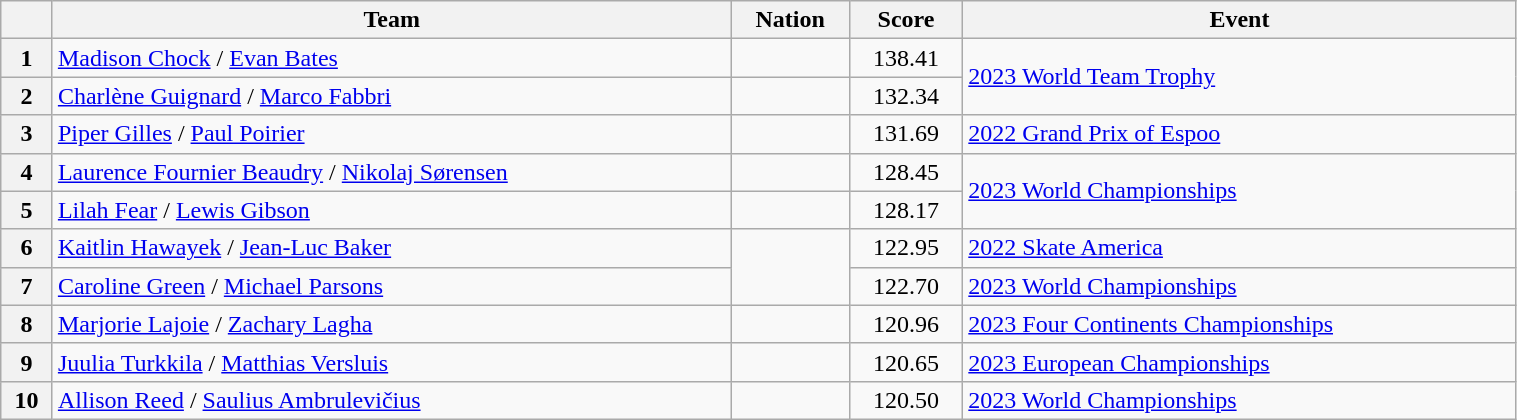<table class="wikitable sortable" style="text-align:left; width:80%">
<tr>
<th scope="col"></th>
<th scope="col">Team</th>
<th scope="col">Nation</th>
<th scope="col">Score</th>
<th scope="col">Event</th>
</tr>
<tr>
<th scope="row">1</th>
<td><a href='#'>Madison Chock</a> / <a href='#'>Evan Bates</a></td>
<td></td>
<td style="text-align:center;">138.41</td>
<td rowspan="2"><a href='#'>2023 World Team Trophy</a></td>
</tr>
<tr>
<th scope="row">2</th>
<td><a href='#'>Charlène Guignard</a> / <a href='#'>Marco Fabbri</a></td>
<td></td>
<td style="text-align:center;">132.34</td>
</tr>
<tr>
<th scope="row">3</th>
<td><a href='#'>Piper Gilles</a> / <a href='#'>Paul Poirier</a></td>
<td></td>
<td style="text-align:center;">131.69</td>
<td><a href='#'>2022 Grand Prix of Espoo</a></td>
</tr>
<tr>
<th scope="row">4</th>
<td><a href='#'>Laurence Fournier Beaudry</a> / <a href='#'>Nikolaj Sørensen</a></td>
<td></td>
<td style="text-align:center;">128.45</td>
<td rowspan="2"><a href='#'>2023 World Championships</a></td>
</tr>
<tr>
<th scope="row">5</th>
<td><a href='#'>Lilah Fear</a> / <a href='#'>Lewis Gibson</a></td>
<td></td>
<td style="text-align:center;">128.17</td>
</tr>
<tr>
<th scope="row">6</th>
<td><a href='#'>Kaitlin Hawayek</a> / <a href='#'>Jean-Luc Baker</a></td>
<td rowspan="2"></td>
<td style="text-align:center;">122.95</td>
<td><a href='#'>2022 Skate America</a></td>
</tr>
<tr>
<th scope="row">7</th>
<td><a href='#'>Caroline Green</a> / <a href='#'>Michael Parsons</a></td>
<td style="text-align:center;">122.70</td>
<td><a href='#'>2023 World Championships</a></td>
</tr>
<tr>
<th scope="row">8</th>
<td><a href='#'>Marjorie Lajoie</a> / <a href='#'>Zachary Lagha</a></td>
<td></td>
<td style="text-align:center;">120.96</td>
<td><a href='#'>2023 Four Continents Championships</a></td>
</tr>
<tr>
<th scope="row">9</th>
<td><a href='#'>Juulia Turkkila</a> / <a href='#'>Matthias Versluis</a></td>
<td></td>
<td style="text-align:center;">120.65</td>
<td><a href='#'>2023 European Championships</a></td>
</tr>
<tr>
<th scope="row">10</th>
<td><a href='#'>Allison Reed</a> / <a href='#'>Saulius Ambrulevičius</a></td>
<td></td>
<td style="text-align:center;">120.50</td>
<td><a href='#'>2023 World Championships</a></td>
</tr>
</table>
